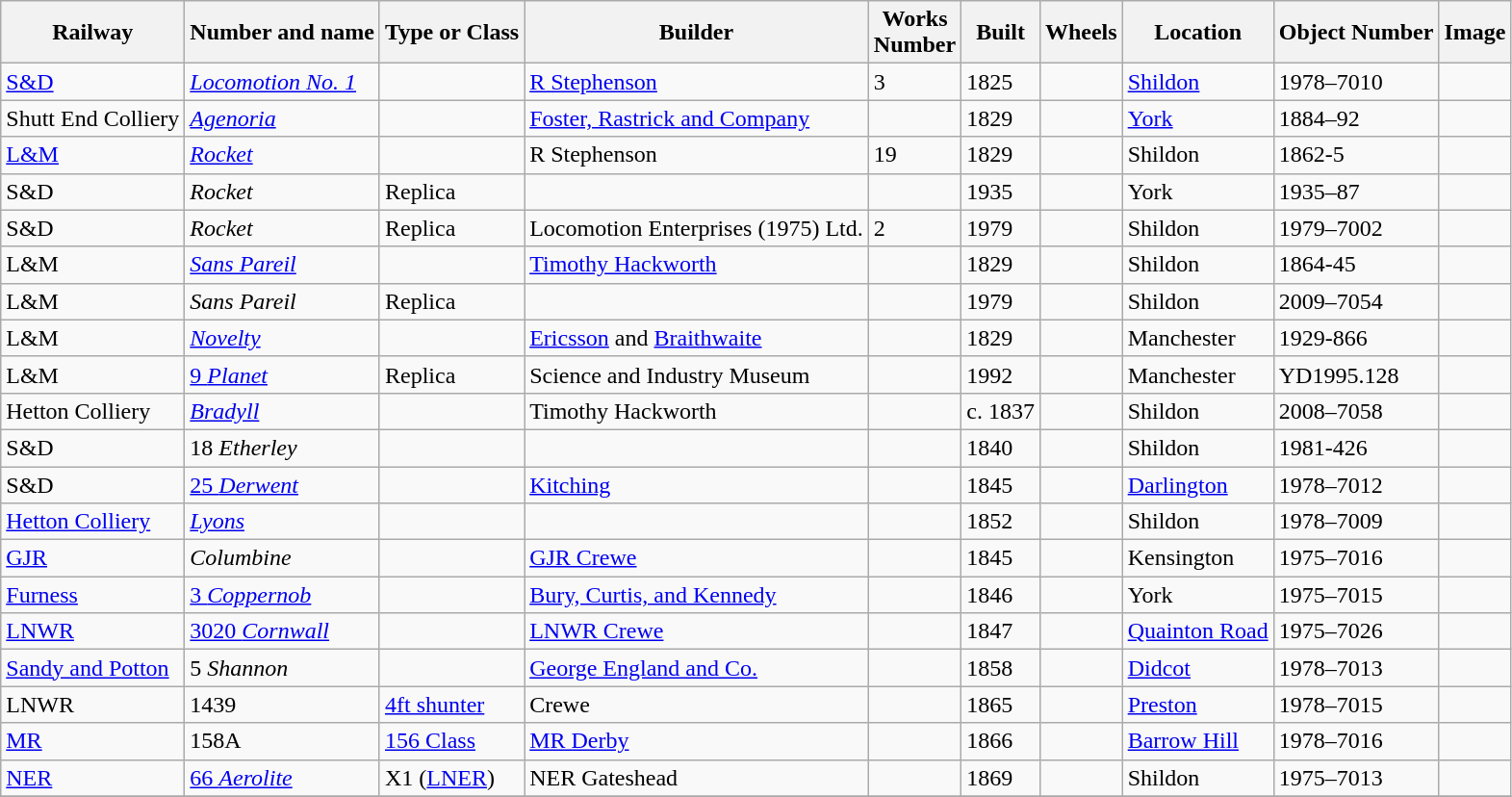<table class="wikitable sortable">
<tr>
<th>Railway</th>
<th>Number and name</th>
<th>Type or Class</th>
<th>Builder</th>
<th>Works<br>Number</th>
<th>Built</th>
<th>Wheels</th>
<th>Location</th>
<th>Object Number</th>
<th>Image</th>
</tr>
<tr>
<td><a href='#'>S&D</a></td>
<td><em><a href='#'>Locomotion No. 1</a></em></td>
<td></td>
<td><a href='#'>R Stephenson</a></td>
<td>3</td>
<td>1825</td>
<td></td>
<td><a href='#'>Shildon</a></td>
<td>1978–7010</td>
<td></td>
</tr>
<tr>
<td>Shutt End Colliery</td>
<td><em><a href='#'>Agenoria</a></em></td>
<td></td>
<td><a href='#'>Foster, Rastrick and Company</a></td>
<td></td>
<td>1829</td>
<td></td>
<td><a href='#'>York</a></td>
<td>1884–92</td>
<td></td>
</tr>
<tr>
<td><a href='#'>L&M</a></td>
<td><em><a href='#'>Rocket</a></em></td>
<td></td>
<td>R Stephenson</td>
<td>19</td>
<td>1829</td>
<td></td>
<td>Shildon</td>
<td>1862-5</td>
<td></td>
</tr>
<tr>
<td>S&D</td>
<td><em>Rocket</em></td>
<td>Replica</td>
<td></td>
<td></td>
<td>1935</td>
<td></td>
<td>York</td>
<td>1935–87</td>
<td></td>
</tr>
<tr>
<td>S&D</td>
<td><em>Rocket</em></td>
<td>Replica</td>
<td>Locomotion Enterprises (1975) Ltd.</td>
<td>2</td>
<td>1979</td>
<td></td>
<td>Shildon</td>
<td>1979–7002</td>
<td></td>
</tr>
<tr>
<td>L&M</td>
<td><em><a href='#'>Sans Pareil</a></em></td>
<td></td>
<td><a href='#'>Timothy Hackworth</a></td>
<td></td>
<td>1829</td>
<td></td>
<td>Shildon</td>
<td>1864-45</td>
<td></td>
</tr>
<tr>
<td>L&M</td>
<td><em>Sans Pareil</em></td>
<td>Replica</td>
<td></td>
<td></td>
<td>1979</td>
<td></td>
<td>Shildon</td>
<td>2009–7054</td>
<td></td>
</tr>
<tr>
<td>L&M</td>
<td><em><a href='#'>Novelty</a></em></td>
<td></td>
<td><a href='#'>Ericsson</a> and <a href='#'>Braithwaite</a></td>
<td></td>
<td>1829</td>
<td></td>
<td>Manchester</td>
<td>1929-866</td>
<td></td>
</tr>
<tr>
<td>L&M</td>
<td><a href='#'>9 <em>Planet</em></a></td>
<td>Replica</td>
<td>Science and Industry Museum</td>
<td></td>
<td>1992</td>
<td></td>
<td>Manchester</td>
<td>YD1995.128</td>
<td></td>
</tr>
<tr>
<td>Hetton Colliery</td>
<td><em><a href='#'>Bradyll</a></em></td>
<td></td>
<td>Timothy Hackworth</td>
<td></td>
<td>c. 1837</td>
<td></td>
<td>Shildon</td>
<td>2008–7058</td>
<td></td>
</tr>
<tr>
<td>S&D</td>
<td>18 <em>Etherley</em></td>
<td></td>
<td></td>
<td></td>
<td>1840</td>
<td></td>
<td>Shildon</td>
<td>1981-426</td>
<td></td>
</tr>
<tr>
<td>S&D</td>
<td><a href='#'>25 <em>Derwent</em></a></td>
<td></td>
<td><a href='#'>Kitching</a></td>
<td></td>
<td>1845</td>
<td></td>
<td><a href='#'>Darlington</a></td>
<td>1978–7012</td>
<td></td>
</tr>
<tr>
<td><a href='#'>Hetton Colliery</a></td>
<td><em><a href='#'>Lyons</a></em></td>
<td></td>
<td></td>
<td></td>
<td>1852</td>
<td></td>
<td>Shildon</td>
<td>1978–7009</td>
<td></td>
</tr>
<tr>
<td><a href='#'>GJR</a></td>
<td><em>Columbine</em></td>
<td></td>
<td><a href='#'>GJR Crewe</a></td>
<td></td>
<td>1845</td>
<td></td>
<td>Kensington</td>
<td>1975–7016</td>
<td></td>
</tr>
<tr>
<td><a href='#'>Furness</a></td>
<td><a href='#'>3 <em>Coppernob</em></a></td>
<td></td>
<td><a href='#'>Bury, Curtis, and Kennedy</a></td>
<td></td>
<td>1846</td>
<td></td>
<td>York</td>
<td>1975–7015</td>
<td></td>
</tr>
<tr>
<td><a href='#'>LNWR</a></td>
<td><a href='#'>3020 <em>Cornwall</em></a></td>
<td></td>
<td><a href='#'>LNWR Crewe</a></td>
<td></td>
<td>1847</td>
<td></td>
<td><a href='#'>Quainton Road</a></td>
<td>1975–7026</td>
<td></td>
</tr>
<tr>
<td><a href='#'>Sandy and Potton</a></td>
<td>5 <em>Shannon</em></td>
<td></td>
<td><a href='#'>George England and Co.</a></td>
<td></td>
<td>1858</td>
<td></td>
<td><a href='#'>Didcot</a></td>
<td>1978–7013</td>
<td></td>
</tr>
<tr>
<td>LNWR</td>
<td>1439</td>
<td><a href='#'>4ft shunter</a></td>
<td>Crewe</td>
<td></td>
<td>1865</td>
<td></td>
<td><a href='#'>Preston</a></td>
<td>1978–7015</td>
<td></td>
</tr>
<tr>
<td><a href='#'>MR</a></td>
<td>158A</td>
<td><a href='#'>156 Class</a></td>
<td><a href='#'>MR Derby</a></td>
<td></td>
<td>1866</td>
<td></td>
<td><a href='#'>Barrow Hill</a></td>
<td>1978–7016</td>
<td></td>
</tr>
<tr>
<td><a href='#'>NER</a></td>
<td><a href='#'>66 <em>Aerolite</em></a></td>
<td>X1 (<a href='#'>LNER</a>)</td>
<td>NER Gateshead</td>
<td></td>
<td>1869</td>
<td></td>
<td>Shildon</td>
<td>1975–7013</td>
<td></td>
</tr>
<tr>
</tr>
</table>
